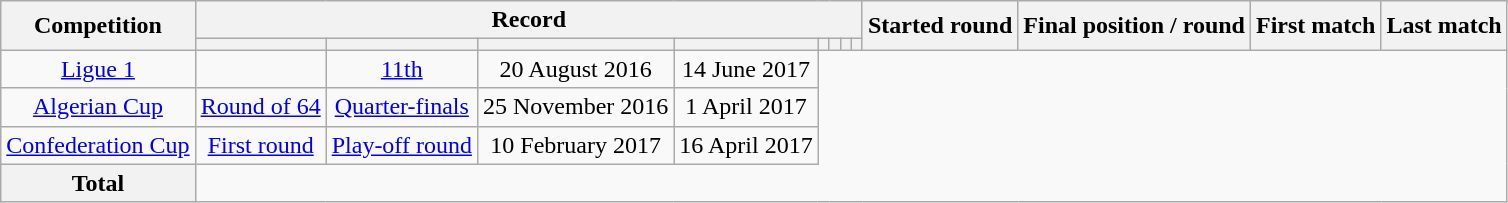<table class="wikitable" style="text-align: center">
<tr>
<th rowspan=2>Competition</th>
<th colspan=8>Record</th>
<th rowspan=2>Started round</th>
<th rowspan=2>Final position / round</th>
<th rowspan=2>First match</th>
<th rowspan=2>Last match</th>
</tr>
<tr>
<th></th>
<th></th>
<th></th>
<th></th>
<th></th>
<th></th>
<th></th>
<th></th>
</tr>
<tr>
<td><a href='#'>Ligue 1</a><br></td>
<td></td>
<td><a href='#'>11th</a></td>
<td>20 August 2016</td>
<td>14 June 2017</td>
</tr>
<tr>
<td><a href='#'>Algerian Cup</a><br></td>
<td><a href='#'>Round of 64</a></td>
<td><a href='#'>Quarter-finals</a></td>
<td>25 November 2016</td>
<td>1 April 2017</td>
</tr>
<tr>
<td><a href='#'>Confederation Cup</a><br></td>
<td><a href='#'>First round</a></td>
<td><a href='#'>Play-off round</a></td>
<td>10 February 2017</td>
<td>16 April 2017</td>
</tr>
<tr>
<th>Total<br></th>
</tr>
</table>
